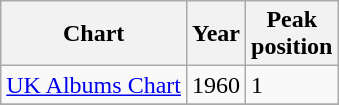<table class="wikitable sortable">
<tr>
<th>Chart</th>
<th>Year</th>
<th>Peak<br>position</th>
</tr>
<tr>
<td align="left"><a href='#'>UK Albums Chart</a></td>
<td align="left">1960</td>
<td align="left">1</td>
</tr>
<tr>
</tr>
</table>
